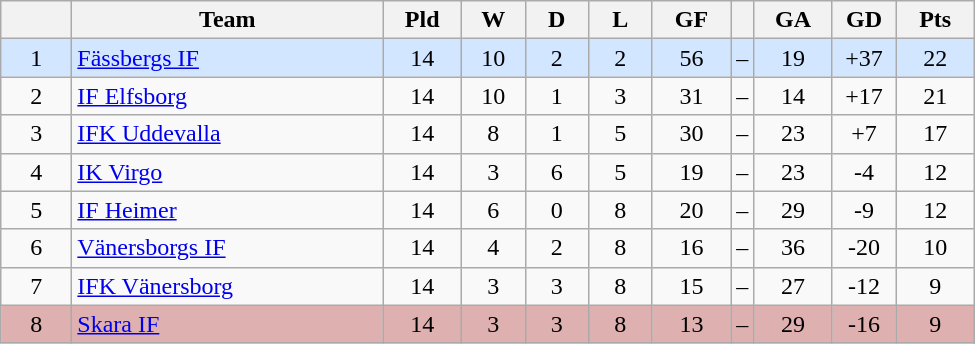<table class="wikitable" style="text-align: center;">
<tr>
<th style="width: 40px;"></th>
<th style="width: 200px;">Team</th>
<th style="width: 45px;">Pld</th>
<th style="width: 35px;">W</th>
<th style="width: 35px;">D</th>
<th style="width: 35px;">L</th>
<th style="width: 45px;">GF</th>
<th></th>
<th style="width: 45px;">GA</th>
<th style="width: 35px;">GD</th>
<th style="width: 45px;">Pts</th>
</tr>
<tr style="background: #d2e6ff">
<td>1</td>
<td style="text-align: left;"><a href='#'>Fässbergs IF</a></td>
<td>14</td>
<td>10</td>
<td>2</td>
<td>2</td>
<td>56</td>
<td>–</td>
<td>19</td>
<td>+37</td>
<td>22</td>
</tr>
<tr>
<td>2</td>
<td style="text-align: left;"><a href='#'>IF Elfsborg</a></td>
<td>14</td>
<td>10</td>
<td>1</td>
<td>3</td>
<td>31</td>
<td>–</td>
<td>14</td>
<td>+17</td>
<td>21</td>
</tr>
<tr>
<td>3</td>
<td style="text-align: left;"><a href='#'>IFK Uddevalla</a></td>
<td>14</td>
<td>8</td>
<td>1</td>
<td>5</td>
<td>30</td>
<td>–</td>
<td>23</td>
<td>+7</td>
<td>17</td>
</tr>
<tr>
<td>4</td>
<td style="text-align: left;"><a href='#'>IK Virgo</a></td>
<td>14</td>
<td>3</td>
<td>6</td>
<td>5</td>
<td>19</td>
<td>–</td>
<td>23</td>
<td>-4</td>
<td>12</td>
</tr>
<tr>
<td>5</td>
<td style="text-align: left;"><a href='#'>IF Heimer</a></td>
<td>14</td>
<td>6</td>
<td>0</td>
<td>8</td>
<td>20</td>
<td>–</td>
<td>29</td>
<td>-9</td>
<td>12</td>
</tr>
<tr>
<td>6</td>
<td style="text-align: left;"><a href='#'>Vänersborgs IF</a></td>
<td>14</td>
<td>4</td>
<td>2</td>
<td>8</td>
<td>16</td>
<td>–</td>
<td>36</td>
<td>-20</td>
<td>10</td>
</tr>
<tr>
<td>7</td>
<td style="text-align: left;"><a href='#'>IFK Vänersborg</a></td>
<td>14</td>
<td>3</td>
<td>3</td>
<td>8</td>
<td>15</td>
<td>–</td>
<td>27</td>
<td>-12</td>
<td>9</td>
</tr>
<tr style="background: #deb0b0">
<td>8</td>
<td style="text-align: left;"><a href='#'>Skara IF</a></td>
<td>14</td>
<td>3</td>
<td>3</td>
<td>8</td>
<td>13</td>
<td>–</td>
<td>29</td>
<td>-16</td>
<td>9</td>
</tr>
</table>
